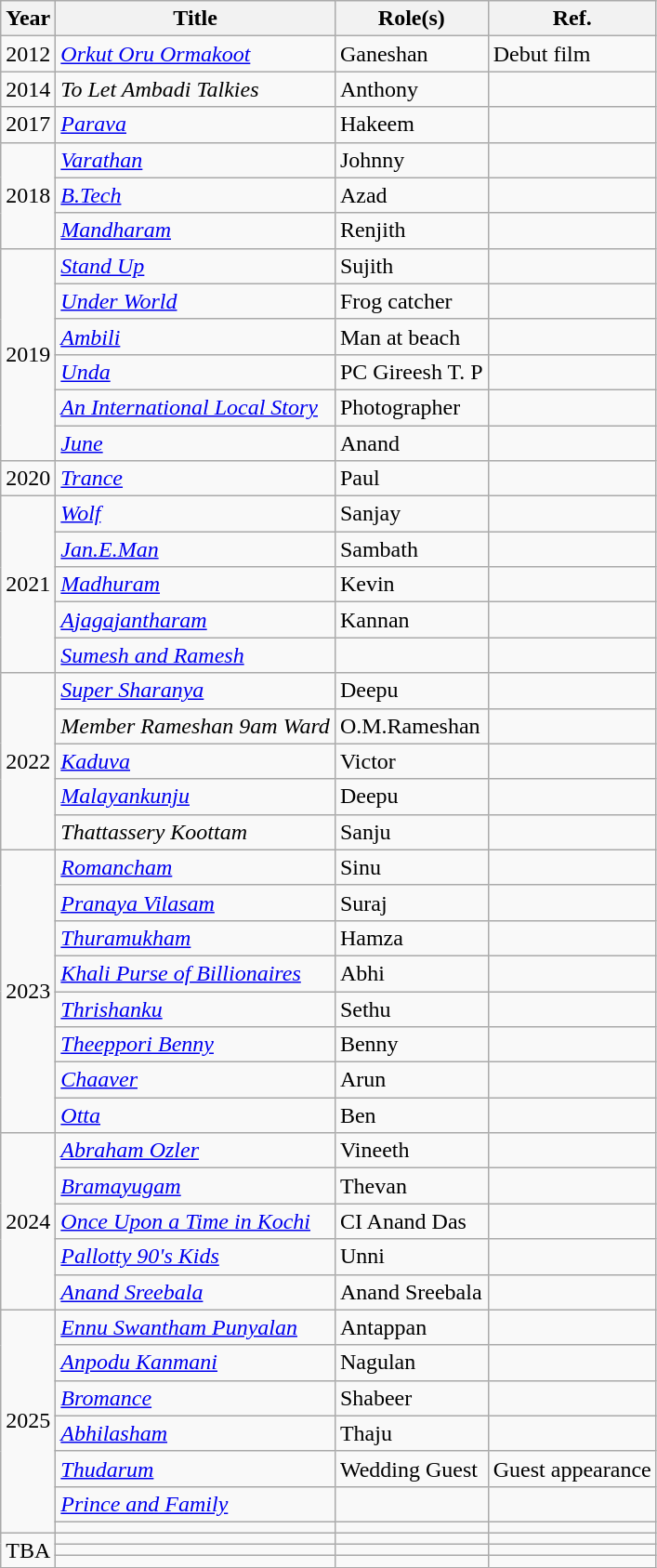<table class="wikitable sortable">
<tr>
<th>Year</th>
<th>Title</th>
<th>Role(s)</th>
<th class="unsortable">Ref.</th>
</tr>
<tr>
<td>2012</td>
<td><em><a href='#'>Orkut Oru Ormakoot</a></em></td>
<td>Ganeshan</td>
<td>Debut film</td>
</tr>
<tr>
<td>2014</td>
<td><em>To Let Ambadi Talkies</em></td>
<td>Anthony</td>
<td></td>
</tr>
<tr>
<td>2017</td>
<td><em><a href='#'>Parava</a></em></td>
<td>Hakeem</td>
<td></td>
</tr>
<tr>
<td rowspan=3>2018</td>
<td><em><a href='#'>Varathan</a></em></td>
<td>Johnny</td>
<td></td>
</tr>
<tr>
<td><em><a href='#'>B.Tech</a></em></td>
<td>Azad</td>
<td></td>
</tr>
<tr>
<td><em><a href='#'>Mandharam</a></em></td>
<td>Renjith</td>
<td></td>
</tr>
<tr>
<td rowspan=6>2019</td>
<td><em><a href='#'>Stand Up</a></em></td>
<td>Sujith</td>
<td></td>
</tr>
<tr>
<td><em><a href='#'>Under World</a></em></td>
<td>Frog catcher</td>
<td></td>
</tr>
<tr>
<td><em><a href='#'>Ambili</a></em></td>
<td>Man at beach</td>
<td></td>
</tr>
<tr>
<td><em><a href='#'>Unda</a></em></td>
<td>PC Gireesh T. P</td>
<td></td>
</tr>
<tr>
<td><em><a href='#'>An International Local Story</a></em></td>
<td>Photographer</td>
<td></td>
</tr>
<tr>
<td><em><a href='#'>June</a></em></td>
<td>Anand</td>
<td></td>
</tr>
<tr>
<td>2020</td>
<td><em><a href='#'>Trance</a></em></td>
<td>Paul</td>
<td></td>
</tr>
<tr>
<td rowspan=5>2021</td>
<td><em><a href='#'>Wolf</a></em></td>
<td>Sanjay</td>
<td></td>
</tr>
<tr>
<td><em><a href='#'>Jan.E.Man</a></em></td>
<td>Sambath</td>
<td></td>
</tr>
<tr>
<td><em><a href='#'>Madhuram</a></em></td>
<td>Kevin</td>
<td></td>
</tr>
<tr>
<td><em><a href='#'>Ajagajantharam</a></em></td>
<td>Kannan</td>
<td></td>
</tr>
<tr>
<td><em><a href='#'>Sumesh and Ramesh</a></em></td>
<td></td>
<td></td>
</tr>
<tr>
<td rowspan=5>2022</td>
<td><em><a href='#'>Super Sharanya</a></em></td>
<td>Deepu</td>
<td></td>
</tr>
<tr>
<td><em>Member Rameshan 9am Ward</em></td>
<td>O.M.Rameshan</td>
<td></td>
</tr>
<tr>
<td><em><a href='#'>Kaduva</a></em></td>
<td>Victor</td>
<td></td>
</tr>
<tr>
<td><em><a href='#'>Malayankunju</a></em></td>
<td>Deepu</td>
<td></td>
</tr>
<tr>
<td><em>Thattassery Koottam</em></td>
<td>Sanju</td>
<td></td>
</tr>
<tr>
<td rowspan=8>2023</td>
<td><em><a href='#'>Romancham</a></em></td>
<td>Sinu</td>
<td></td>
</tr>
<tr>
<td><em><a href='#'>Pranaya Vilasam</a></em></td>
<td>Suraj</td>
<td></td>
</tr>
<tr>
<td><em><a href='#'>Thuramukham</a></em></td>
<td>Hamza</td>
<td></td>
</tr>
<tr>
<td><em><a href='#'>Khali Purse of Billionaires</a></em></td>
<td>Abhi</td>
<td></td>
</tr>
<tr>
<td><em><a href='#'>Thrishanku</a></em></td>
<td>Sethu</td>
<td></td>
</tr>
<tr>
<td><em><a href='#'>Theeppori Benny</a></em></td>
<td>Benny</td>
<td></td>
</tr>
<tr>
<td><em><a href='#'>Chaaver</a></em></td>
<td>Arun</td>
<td></td>
</tr>
<tr>
<td><em><a href='#'>Otta</a></em></td>
<td>Ben</td>
<td></td>
</tr>
<tr>
<td rowspan=5>2024</td>
<td><em><a href='#'>Abraham Ozler</a></em></td>
<td>Vineeth</td>
<td></td>
</tr>
<tr>
<td><em><a href='#'>Bramayugam</a></em></td>
<td>Thevan</td>
<td></td>
</tr>
<tr>
<td><em><a href='#'>Once Upon a Time in Kochi</a></em></td>
<td>CI Anand Das</td>
<td></td>
</tr>
<tr>
<td><em><a href='#'>Pallotty 90's Kids</a></em></td>
<td>Unni</td>
<td></td>
</tr>
<tr>
<td><em><a href='#'>Anand Sreebala</a></em></td>
<td>Anand Sreebala</td>
<td></td>
</tr>
<tr>
<td rowspan=7>2025</td>
<td><em><a href='#'>Ennu Swantham Punyalan</a></em></td>
<td>Antappan</td>
<td></td>
</tr>
<tr>
<td><em><a href='#'>Anpodu Kanmani</a></em></td>
<td>Nagulan</td>
<td></td>
</tr>
<tr>
<td><em><a href='#'>Bromance</a></em></td>
<td>Shabeer</td>
<td></td>
</tr>
<tr>
<td><em><a href='#'>Abhilasham</a></em></td>
<td>Thaju</td>
<td></td>
</tr>
<tr>
<td><em><a href='#'>Thudarum</a></em></td>
<td>Wedding Guest</td>
<td>Guest appearance</td>
</tr>
<tr>
<td><em><a href='#'>Prince and Family</a></em></td>
<td></td>
<td></td>
</tr>
<tr>
<td></td>
<td></td>
<td></td>
</tr>
<tr>
<td rowspan=3>TBA</td>
<td></td>
<td></td>
<td></td>
</tr>
<tr>
<td></td>
<td></td>
<td></td>
</tr>
<tr>
<td></td>
<td></td>
<td></td>
</tr>
</table>
